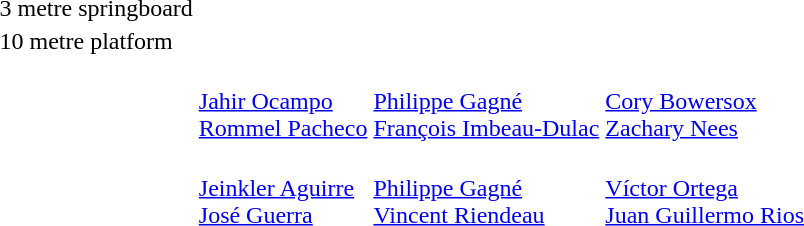<table>
<tr>
<td>3 metre springboard<br></td>
<td></td>
<td></td>
<td></td>
</tr>
<tr>
<td>10 metre platform<br></td>
<td></td>
<td></td>
<td></td>
</tr>
<tr>
<td><br></td>
<td><br><a href='#'>Jahir Ocampo</a><br><a href='#'>Rommel Pacheco</a></td>
<td><br><a href='#'>Philippe Gagné</a><br><a href='#'>François Imbeau-Dulac</a></td>
<td><br><a href='#'>Cory Bowersox</a><br><a href='#'>Zachary Nees</a></td>
</tr>
<tr>
<td><br></td>
<td><br><a href='#'>Jeinkler Aguirre</a><br><a href='#'>José Guerra</a></td>
<td><br><a href='#'>Philippe Gagné</a><br><a href='#'>Vincent Riendeau</a></td>
<td><br><a href='#'>Víctor Ortega</a><br><a href='#'>Juan Guillermo Rios</a></td>
</tr>
</table>
